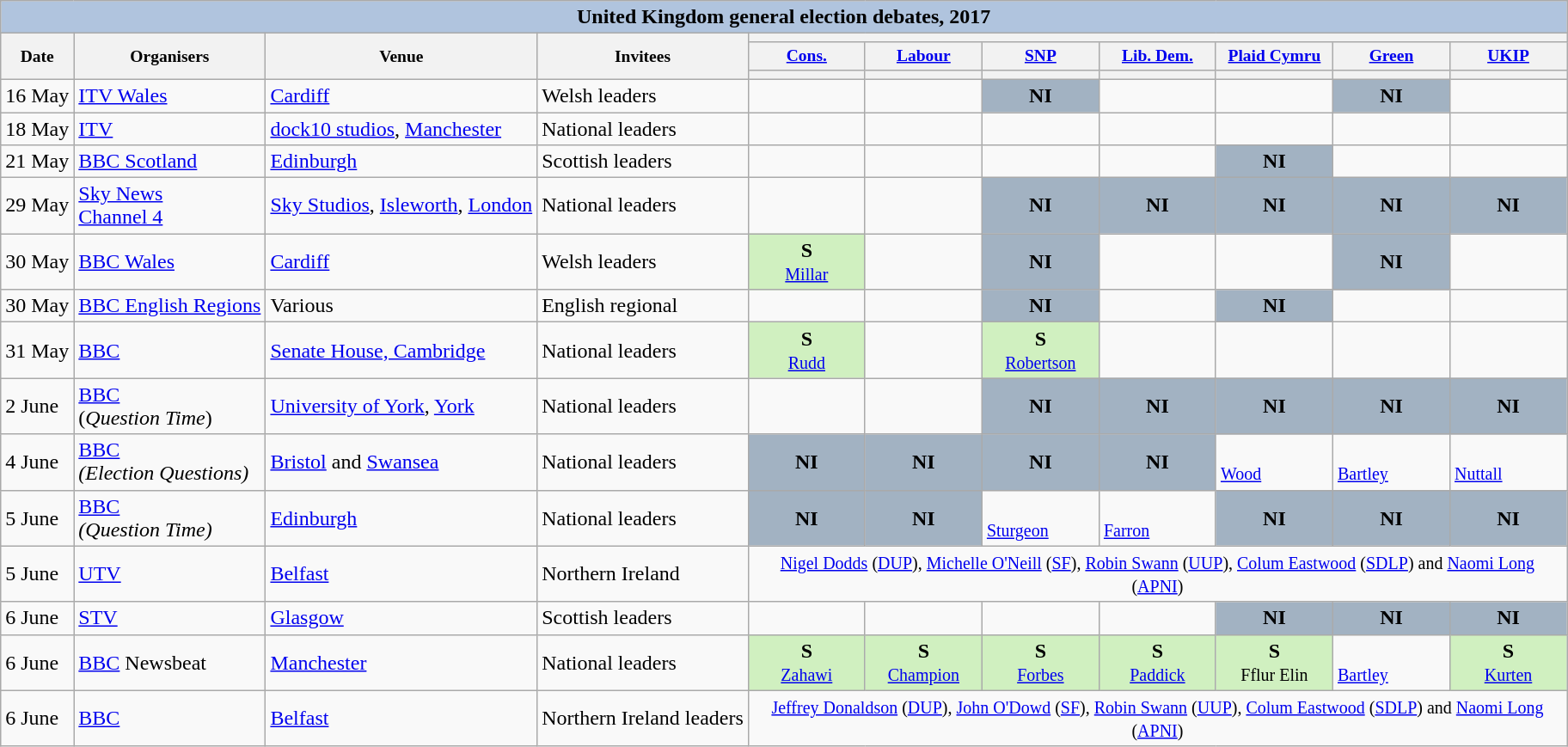<table class="wikitable">
<tr>
<th colspan="11" style="background:#B0C4DE">United Kingdom general election debates, 2017</th>
</tr>
<tr style="font-size:small;">
<th rowspan="3">Date</th>
<th rowspan="3">Organisers</th>
<th rowspan="3">Venue</th>
<th rowspan="3">Invitees</th>
<th scope="col" colspan="7">       </th>
</tr>
<tr style="font-size:small;">
<th scope="col" style="width:6.5em;"><a href='#'>Cons.</a></th>
<th scope="col" style="width:6.5em;"><a href='#'>Labour</a></th>
<th scope="col" style="width:6.5em;"><a href='#'>SNP</a></th>
<th scope="col" style="width:6.5em;"><a href='#'>Lib. Dem.</a></th>
<th scope="col" style="width:6.5em;"><a href='#'>Plaid Cymru</a></th>
<th scope="col" style="width:6.5em;"><a href='#'>Green</a></th>
<th scope="col" style="width:6.5em;"><a href='#'>UKIP</a></th>
</tr>
<tr>
<th></th>
<th></th>
<th></th>
<th></th>
<th></th>
<th></th>
<th></th>
</tr>
<tr>
<td style="white-space:nowrap;">16 May</td>
<td style="white-space:nowrap;"><a href='#'>ITV Wales</a></td>
<td style="white-space:nowrap;"><a href='#'>Cardiff</a></td>
<td>Welsh leaders</td>
<td></td>
<td></td>
<td style="background:#A2B2C2; color:black; text-align:center;"><strong>NI</strong></td>
<td></td>
<td></td>
<td style="background:#A2B2C2; color:black; text-align:center;"><strong>NI</strong></td>
<td></td>
</tr>
<tr>
<td>18 May</td>
<td style="white-space:nowrap;"><a href='#'>ITV</a></td>
<td style="white-space:nowrap;"><a href='#'>dock10 studios</a>, <a href='#'>Manchester</a></td>
<td>National leaders</td>
<td></td>
<td></td>
<td></td>
<td></td>
<td></td>
<td></td>
<td></td>
</tr>
<tr>
<td>21 May</td>
<td style="white-space:nowrap;"><a href='#'>BBC Scotland</a></td>
<td style="white-space:nowrap;"><a href='#'>Edinburgh</a></td>
<td>Scottish leaders</td>
<td></td>
<td></td>
<td></td>
<td></td>
<td style="background:#A2B2C2; color:black; text-align:center;"><strong>NI</strong></td>
<td></td>
<td></td>
</tr>
<tr>
<td>29 May</td>
<td style="white-space:nowrap;"><a href='#'>Sky News</a><br><a href='#'>Channel 4</a></td>
<td style="white-space:nowrap;"><a href='#'>Sky Studios</a>, <a href='#'>Isleworth</a>, <a href='#'>London</a></td>
<td>National leaders</td>
<td></td>
<td></td>
<td style="background:#A2B2C2; color:black; text-align:center;"><strong>NI</strong></td>
<td style="background:#A2B2C2; color:black; text-align:center;"><strong>NI</strong></td>
<td style="background:#A2B2C2; color:black; text-align:center;"><strong>NI</strong></td>
<td style="background:#A2B2C2; color:black; text-align:center;"><strong>NI</strong></td>
<td style="background:#A2B2C2; color:black; text-align:center;"><strong>NI</strong></td>
</tr>
<tr>
<td style="white-space:nowrap;">30 May</td>
<td style="white-space:nowrap;"><a href='#'>BBC Wales</a></td>
<td style="white-space:nowrap;"><a href='#'>Cardiff</a></td>
<td>Welsh leaders</td>
<td style="background:#D0F0C0; color:black; text-align:center;"><strong>S</strong><br><small><a href='#'>Millar</a></small></td>
<td></td>
<td style="background:#A2B2C2; color:black; text-align:center;"><strong>NI</strong></td>
<td></td>
<td></td>
<td style="background:#A2B2C2; color:black; text-align:center;"><strong>NI</strong></td>
<td></td>
</tr>
<tr>
<td>30 May</td>
<td><a href='#'>BBC English Regions</a></td>
<td>Various</td>
<td>English regional</td>
<td></td>
<td></td>
<td style="background:#A2B2C2; color:black; text-align:center;"><strong>NI</strong></td>
<td></td>
<td style="background:#A2B2C2; color:black; text-align:center;"><strong>NI</strong></td>
<td></td>
<td></td>
</tr>
<tr>
<td>31 May</td>
<td><a href='#'>BBC</a></td>
<td><a href='#'>Senate House, Cambridge</a></td>
<td>National leaders</td>
<td style="background:#D0F0C0; color:black; text-align:center;"><strong>S</strong><br><small><a href='#'>Rudd</a></small></td>
<td></td>
<td style="background:#D0F0C0; color:black; text-align:center;"><strong>S</strong><br><small><a href='#'>Robertson</a></small></td>
<td></td>
<td></td>
<td></td>
<td></td>
</tr>
<tr>
<td style="white-space:nowrap;">2 June</td>
<td style="white-space:nowrap;"><a href='#'>BBC</a><br>(<em>Question Time</em>)</td>
<td style="white-space:nowrap;"><a href='#'>University of York</a>, <a href='#'>York</a></td>
<td>National leaders</td>
<td></td>
<td></td>
<td style="background:#A2B2C2; color:black; text-align:center;"><strong>NI</strong></td>
<td style="background:#A2B2C2; color:black; text-align:center;"><strong>NI</strong></td>
<td style="background:#A2B2C2; color:black; text-align:center;"><strong>NI</strong></td>
<td style="background:#A2B2C2; color:black; text-align:center;"><strong>NI</strong></td>
<td style="background:#A2B2C2; color:black; text-align:center;"><strong>NI</strong></td>
</tr>
<tr>
<td style="white-space:nowrap;">4 June</td>
<td style="white-space:nowrap;"><a href='#'>BBC</a><br><em>(Election Questions)</em></td>
<td style="white-space:nowrap;"><a href='#'>Bristol</a> and <a href='#'>Swansea</a></td>
<td>National leaders</td>
<td style="background:#A2B2C2; color:black; text-align:center;"><strong>NI</strong></td>
<td style="background:#A2B2C2; color:black; text-align:center;"><strong>NI</strong></td>
<td style="background:#A2B2C2; color:black; text-align:center;"><strong>NI</strong></td>
<td style="background:#A2B2C2; color:black; text-align:center;"><strong>NI</strong></td>
<td><br><small><a href='#'>Wood</a></small></td>
<td><br><small><a href='#'>Bartley</a></small></td>
<td><br><small><a href='#'>Nuttall</a></small></td>
</tr>
<tr>
<td style="white-space:nowrap;">5 June</td>
<td style="white-space:nowrap;"><a href='#'>BBC</a><br><em>(Question Time)</em></td>
<td style="white-space:nowrap;"><a href='#'>Edinburgh</a></td>
<td>National leaders</td>
<td style="background:#A2B2C2; color:black; text-align:center;"><strong>NI</strong></td>
<td style="background:#A2B2C2; color:black; text-align:center;"><strong>NI</strong></td>
<td><br><small><a href='#'>Sturgeon</a></small></td>
<td><br><small><a href='#'>Farron</a></small></td>
<td style="background:#A2B2C2; color:black; text-align:center;"><strong>NI</strong></td>
<td style="background:#A2B2C2; color:black; text-align:center;"><strong>NI</strong></td>
<td style="background:#A2B2C2; color:black; text-align:center;"><strong>NI</strong></td>
</tr>
<tr>
<td style="white-space:nowrap;">5 June</td>
<td style="white-space:nowrap;"><a href='#'>UTV</a></td>
<td style="white-space:nowrap;"><a href='#'>Belfast</a></td>
<td>Northern Ireland</td>
<td colspan="7" style="text-align:center;"><small><a href='#'>Nigel Dodds</a> (<a href='#'>DUP</a>), <a href='#'>Michelle O'Neill</a> (<a href='#'>SF</a>), <a href='#'>Robin Swann</a> (<a href='#'>UUP</a>), <a href='#'>Colum Eastwood</a> (<a href='#'>SDLP</a>) and <a href='#'>Naomi Long</a> (<a href='#'>APNI</a>)</small></td>
</tr>
<tr>
<td style="white-space:nowrap;">6 June</td>
<td style="white-space:nowrap;"><a href='#'>STV</a></td>
<td style="white-space:nowrap;"><a href='#'>Glasgow</a></td>
<td>Scottish leaders</td>
<td></td>
<td></td>
<td></td>
<td></td>
<td style="background:#A2B2C2; color:black; text-align:center;"><strong>NI</strong></td>
<td style="background:#A2B2C2; color:black; text-align:center;"><strong>NI</strong></td>
<td style="background:#A2B2C2; color:black; text-align:center;"><strong>NI</strong></td>
</tr>
<tr>
<td style="white-space:nowrap;">6 June</td>
<td style="white-space:nowrap;"><a href='#'>BBC</a> Newsbeat</td>
<td style="white-space:nowrap;"><a href='#'>Manchester</a></td>
<td>National leaders</td>
<td style="background:#D0F0C0; color:black; text-align:center;"><strong>S</strong><br><small><a href='#'>Zahawi</a></small></td>
<td style="background:#D0F0C0; color:black; text-align:center;"><strong>S</strong><br><small><a href='#'>Champion</a></small></td>
<td style="background:#D0F0C0; color:black; text-align:center;"><strong>S</strong><br><small><a href='#'>Forbes</a></small></td>
<td style="background:#D0F0C0; color:black; text-align:center;"><strong>S</strong><br><small><a href='#'>Paddick</a></small></td>
<td style="background:#D0F0C0; color:black; text-align:center;"><strong>S</strong><br><small>Fflur Elin</small></td>
<td><br><small><a href='#'>Bartley</a></small></td>
<td style="background:#D0F0C0; color:black; text-align:center;"><strong>S</strong><br><small><a href='#'>Kurten</a></small></td>
</tr>
<tr>
<td style="white-space:nowrap;">6 June</td>
<td style="white-space:nowrap;"><a href='#'>BBC</a></td>
<td style="white-space:nowrap;"><a href='#'>Belfast</a></td>
<td>Northern Ireland leaders</td>
<td colspan="7" style="text-align:center;"><small><a href='#'>Jeffrey Donaldson</a> (<a href='#'>DUP</a>), <a href='#'>John O'Dowd</a> (<a href='#'>SF</a>), <a href='#'>Robin Swann</a> (<a href='#'>UUP</a>), <a href='#'>Colum Eastwood</a> (<a href='#'>SDLP</a>) and <a href='#'>Naomi Long</a> (<a href='#'>APNI</a>)</small></td>
</tr>
</table>
